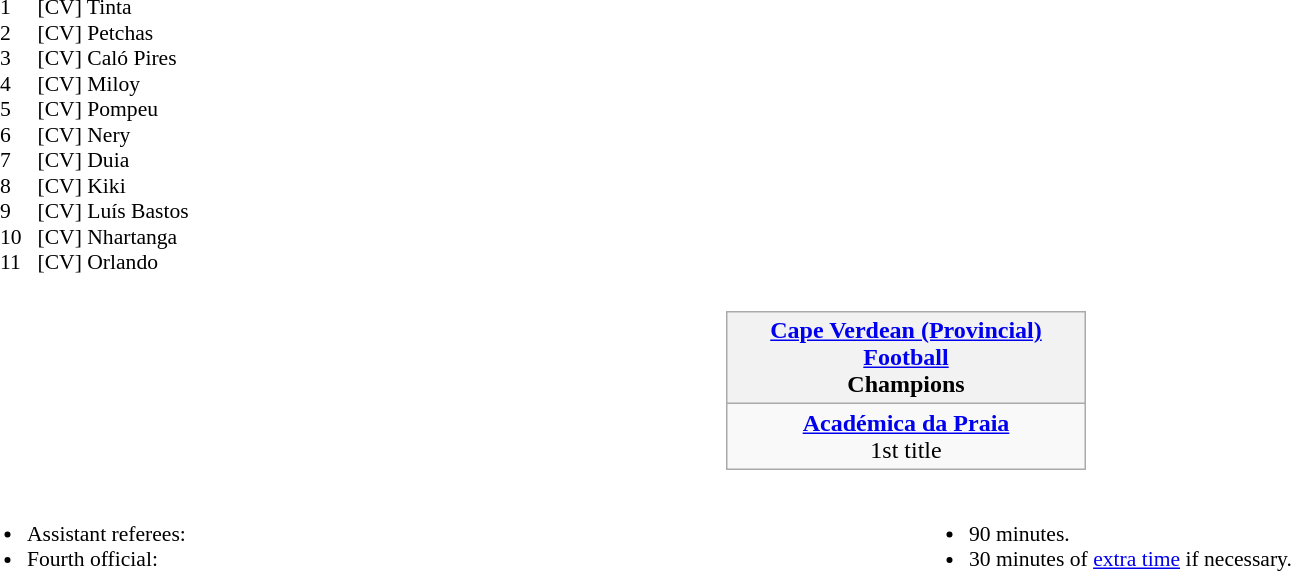<table width="100%">
<tr>
<td valign="top" width="50%"><br><table style="font-size: 90%" cellspacing="0" cellpadding="0">
<tr>
<td colspan="4"></td>
</tr>
<tr>
<th width=25></th>
<th width=25></th>
</tr>
<tr>
<td></td>
<td>1</td>
<td>[CV] Tinta</td>
</tr>
<tr>
<td></td>
<td>2</td>
<td>[CV] Petchas</td>
</tr>
<tr>
<td></td>
<td>3</td>
<td>[CV] Caló Pires</td>
</tr>
<tr>
<td></td>
<td>4</td>
<td>[CV] Miloy</td>
</tr>
<tr>
<td></td>
<td>5</td>
<td>[CV] Pompeu</td>
</tr>
<tr>
<td></td>
<td>6</td>
<td>[CV] Nery</td>
</tr>
<tr>
<td></td>
<td>7</td>
<td>[CV] Duia</td>
</tr>
<tr>
<td></td>
<td>8</td>
<td>[CV] Kiki</td>
</tr>
<tr>
<td></td>
<td>9</td>
<td>[CV] Luís Bastos</td>
</tr>
<tr>
<td></td>
<td>10</td>
<td>[CV] Nhartanga</td>
</tr>
<tr>
<td></td>
<td>11</td>
<td>[CV] Orlando</td>
</tr>
</table>
<table width="100%">
<tr>
<td valign="top" width="50%"><br><table style="font-size: 90%" cellspacing="0" cellpadding="0">
</table>
</td>
</tr>
</table>
<table class="wikitable" style="margin: 0 auto; width: 240px;">
<tr>
<th><a href='#'>Cape Verdean (Provincial) Football</a><br>Champions</th>
</tr>
<tr>
<td align=center><strong><a href='#'>Académica da Praia</a></strong><br>1st title</td>
</tr>
</table>
<table style="width:100%; font-size:90%">
<tr>
<td style="width:50%; vertical-align:top"><br><ul><li>Assistant referees:</li><li>Fourth official:</li></ul></td>
<td style="width:50%; vertical-align:top"><br><ul><li>90 minutes.</li><li>30 minutes of <a href='#'>extra time</a> if necessary.</li></ul></td>
</tr>
</table>
</td>
</tr>
</table>
